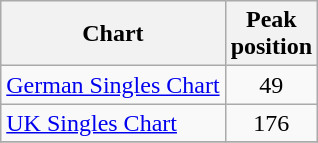<table class="wikitable">
<tr>
<th align="left">Chart</th>
<th align="center">Peak<br>position</th>
</tr>
<tr>
<td align="left"><a href='#'>German Singles Chart</a></td>
<td align="center">49</td>
</tr>
<tr>
<td><a href='#'>UK Singles Chart</a></td>
<td align="center">176</td>
</tr>
<tr>
</tr>
</table>
